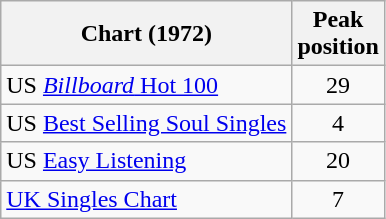<table class="wikitable">
<tr>
<th>Chart (1972)</th>
<th>Peak<br>position</th>
</tr>
<tr>
<td>US <a href='#'><em>Billboard</em> Hot 100</a></td>
<td style="text-align:center;">29</td>
</tr>
<tr>
<td>US <a href='#'>Best Selling Soul Singles</a></td>
<td style="text-align:center;">4</td>
</tr>
<tr>
<td>US <a href='#'>Easy Listening</a></td>
<td style="text-align:center;">20</td>
</tr>
<tr>
<td><a href='#'>UK Singles Chart</a></td>
<td style="text-align:center;">7</td>
</tr>
</table>
